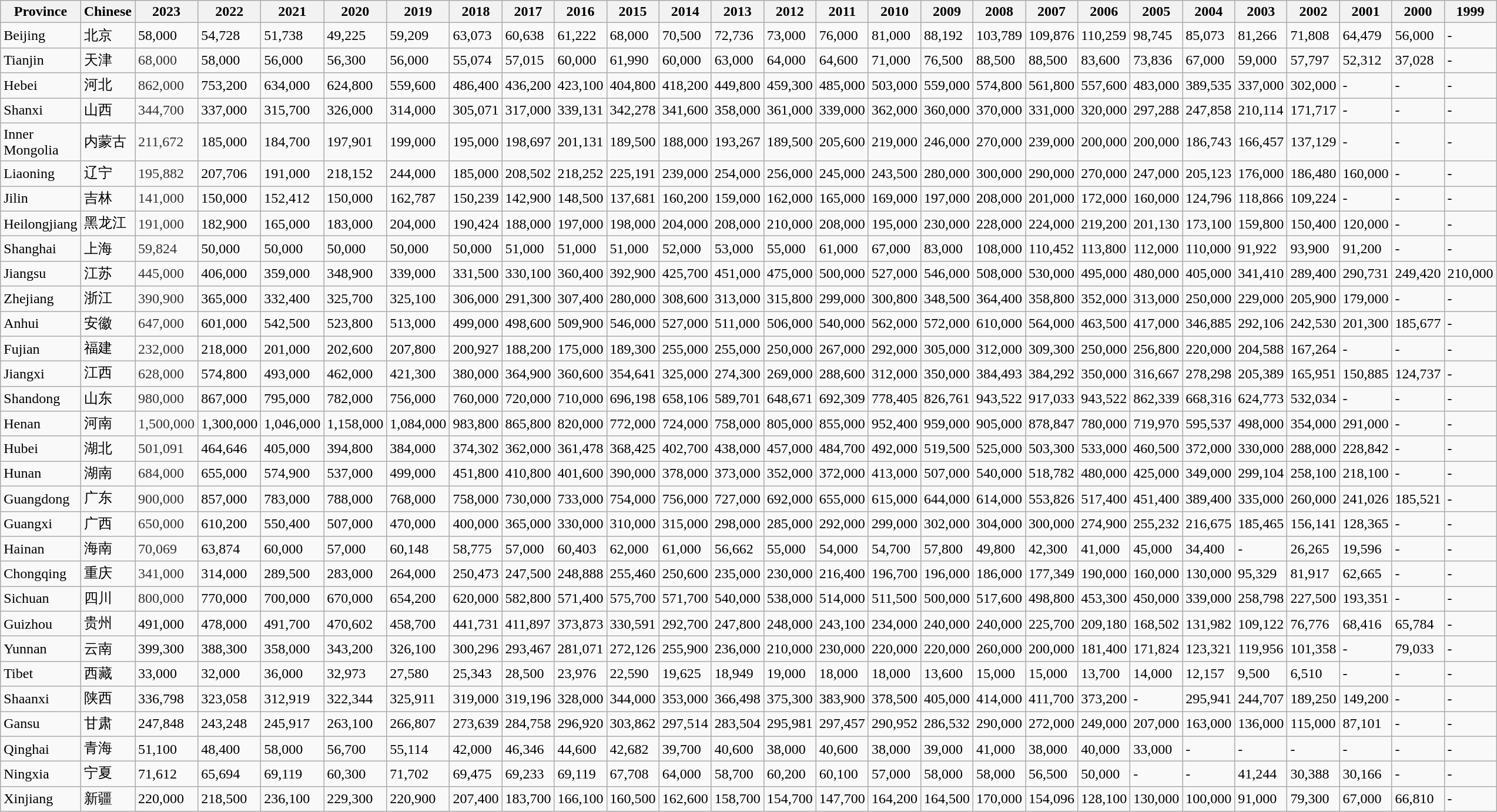<table class="wikitable collapsible collapsed sortable" style="vertical-align:middle;">
<tr style="font-weight:bold;">
<th>Province</th>
<th>Chinese</th>
<th>2023</th>
<th>2022</th>
<th>2021</th>
<th>2020</th>
<th>2019</th>
<th>2018</th>
<th>2017</th>
<th>2016</th>
<th>2015</th>
<th>2014</th>
<th>2013</th>
<th>2012</th>
<th>2011</th>
<th>2010</th>
<th>2009</th>
<th>2008</th>
<th>2007</th>
<th>2006</th>
<th>2005</th>
<th>2004</th>
<th>2003</th>
<th>2002</th>
<th>2001</th>
<th>2000</th>
<th>1999</th>
</tr>
<tr>
<td>Beijing</td>
<td>北京</td>
<td>58,000</td>
<td>54,728</td>
<td>51,738</td>
<td>49,225</td>
<td>59,209</td>
<td>63,073</td>
<td>60,638</td>
<td>61,222</td>
<td>68,000</td>
<td>70,500</td>
<td>72,736</td>
<td>73,000</td>
<td>76,000</td>
<td>81,000</td>
<td>88,192</td>
<td>103,789</td>
<td>109,876</td>
<td>110,259</td>
<td>98,745</td>
<td>85,073</td>
<td>81,266</td>
<td>71,808</td>
<td>64,479</td>
<td>56,000</td>
<td>-</td>
</tr>
<tr>
<td>Tianjin</td>
<td>天津</td>
<td style="color:#333333;">68,000</td>
<td>58,000</td>
<td>56,000</td>
<td>56,300</td>
<td>56,000</td>
<td>55,074</td>
<td>57,015</td>
<td>60,000</td>
<td>61,990</td>
<td>60,000</td>
<td>63,000</td>
<td>64,000</td>
<td>64,600</td>
<td>71,000</td>
<td>76,500</td>
<td>88,500</td>
<td>88,500</td>
<td>83,600</td>
<td>73,836</td>
<td>67,000</td>
<td>59,000</td>
<td>57,797</td>
<td>52,312</td>
<td>37,028</td>
<td>-</td>
</tr>
<tr>
<td>Hebei</td>
<td>河北</td>
<td style="color:#333333;">862,000</td>
<td>753,200</td>
<td>634,000</td>
<td>624,800</td>
<td>559,600</td>
<td>486,400</td>
<td>436,200</td>
<td>423,100</td>
<td>404,800</td>
<td>418,200</td>
<td>449,800</td>
<td>459,300</td>
<td>485,000</td>
<td>503,000</td>
<td>559,000</td>
<td>574,800</td>
<td>561,800</td>
<td>557,600</td>
<td>483,000</td>
<td>389,535</td>
<td>337,000</td>
<td>302,000</td>
<td>-</td>
<td>-</td>
<td>-</td>
</tr>
<tr>
<td>Shanxi</td>
<td>山西</td>
<td style="color:#333333;">344,700</td>
<td>337,000</td>
<td>315,700</td>
<td>326,000</td>
<td>314,000</td>
<td>305,071</td>
<td>317,000</td>
<td>339,131</td>
<td>342,278</td>
<td>341,600</td>
<td>358,000</td>
<td>361,000</td>
<td>339,000</td>
<td>362,000</td>
<td>360,000</td>
<td>370,000</td>
<td>331,000</td>
<td>320,000</td>
<td>297,288</td>
<td>247,858</td>
<td>210,114</td>
<td>171,717</td>
<td>-</td>
<td>-</td>
<td>-</td>
</tr>
<tr>
<td>Inner Mongolia</td>
<td>内蒙古</td>
<td style="color:#333333;">211,672</td>
<td>185,000</td>
<td>184,700</td>
<td>197,901</td>
<td>199,000</td>
<td>195,000</td>
<td>198,697</td>
<td>201,131</td>
<td>189,500</td>
<td>188,000</td>
<td>193,267</td>
<td>189,500</td>
<td>205,600</td>
<td>219,000</td>
<td>246,000</td>
<td>270,000</td>
<td>239,000</td>
<td>200,000</td>
<td>200,000</td>
<td>186,743</td>
<td>166,457</td>
<td>137,129</td>
<td>-</td>
<td>-</td>
<td>-</td>
</tr>
<tr>
<td>Liaoning</td>
<td>辽宁</td>
<td style="color:#333333;">195,882</td>
<td>207,706</td>
<td>191,000</td>
<td>218,152</td>
<td>244,000</td>
<td>185,000</td>
<td>208,502</td>
<td>218,252</td>
<td>225,191</td>
<td>239,000</td>
<td>254,000</td>
<td>256,000</td>
<td>245,000</td>
<td>243,500</td>
<td>280,000</td>
<td>300,000</td>
<td>290,000</td>
<td>270,000</td>
<td>247,000</td>
<td>205,123</td>
<td>176,000</td>
<td>186,480</td>
<td>160,000</td>
<td>-</td>
<td>-</td>
</tr>
<tr>
<td>Jilin</td>
<td>吉林</td>
<td style="color:#333333;">141,000</td>
<td>150,000</td>
<td>152,412</td>
<td>150,000</td>
<td>162,787</td>
<td>150,239</td>
<td>142,900</td>
<td>148,500</td>
<td>137,681</td>
<td>160,200</td>
<td>159,000</td>
<td>162,000</td>
<td>165,000</td>
<td>169,000</td>
<td>197,000</td>
<td>208,000</td>
<td>201,000</td>
<td>172,000</td>
<td>160,000</td>
<td>124,796</td>
<td>118,866</td>
<td>109,224</td>
<td>-</td>
<td>-</td>
<td>-</td>
</tr>
<tr>
<td>Heilongjiang</td>
<td>黑龙江</td>
<td style="color:#333333;">191,000</td>
<td>182,900</td>
<td>165,000</td>
<td>183,000</td>
<td>204,000</td>
<td>190,424</td>
<td>188,000</td>
<td>197,000</td>
<td>198,000</td>
<td>204,000</td>
<td>208,000</td>
<td>210,000</td>
<td>208,000</td>
<td>195,000</td>
<td>230,000</td>
<td>228,000</td>
<td>224,000</td>
<td>219,200</td>
<td>201,130</td>
<td>173,100</td>
<td>159,800</td>
<td>150,400</td>
<td>120,000</td>
<td>-</td>
<td>-</td>
</tr>
<tr>
<td>Shanghai</td>
<td>上海</td>
<td style="color:#333333;">59,824</td>
<td>50,000</td>
<td>50,000</td>
<td>50,000</td>
<td>50,000</td>
<td>50,000</td>
<td>51,000</td>
<td>51,000</td>
<td>51,000</td>
<td>52,000</td>
<td>53,000</td>
<td>55,000</td>
<td>61,000</td>
<td>67,000</td>
<td>83,000</td>
<td>108,000</td>
<td>110,452</td>
<td>113,800</td>
<td>112,000</td>
<td>110,000</td>
<td>91,922</td>
<td>93,900</td>
<td>91,200</td>
<td>-</td>
<td>-</td>
</tr>
<tr>
<td>Jiangsu</td>
<td>江苏</td>
<td style="color:#333333;">445,000</td>
<td>406,000</td>
<td>359,000</td>
<td>348,900</td>
<td>339,000</td>
<td>331,500</td>
<td>330,100</td>
<td>360,400</td>
<td>392,900</td>
<td>425,700</td>
<td>451,000</td>
<td>475,000</td>
<td>500,000</td>
<td>527,000</td>
<td>546,000</td>
<td>508,000</td>
<td>530,000</td>
<td>495,000</td>
<td>480,000</td>
<td>405,000</td>
<td>341,410</td>
<td>289,400</td>
<td>290,731</td>
<td>249,420</td>
<td>210,000</td>
</tr>
<tr>
<td>Zhejiang</td>
<td>浙江</td>
<td style="color:#333333;">390,900</td>
<td>365,000</td>
<td>332,400</td>
<td>325,700</td>
<td>325,100</td>
<td>306,000</td>
<td>291,300</td>
<td>307,400</td>
<td>280,000</td>
<td>308,600</td>
<td>313,000</td>
<td>315,800</td>
<td>299,000</td>
<td>300,800</td>
<td>348,500</td>
<td>364,400</td>
<td>358,800</td>
<td>352,000</td>
<td>313,000</td>
<td>250,000</td>
<td>229,000</td>
<td>205,900</td>
<td>179,000</td>
<td>-</td>
<td>-</td>
</tr>
<tr>
<td>Anhui</td>
<td>安徽</td>
<td style="color:#333333;">647,000</td>
<td>601,000</td>
<td>542,500</td>
<td>523,800</td>
<td>513,000</td>
<td>499,000</td>
<td>498,600</td>
<td>509,900</td>
<td>546,000</td>
<td>527,000</td>
<td>511,000</td>
<td>506,000</td>
<td>540,000</td>
<td>562,000</td>
<td>572,000</td>
<td>610,000</td>
<td>564,000</td>
<td>463,500</td>
<td>417,000</td>
<td>346,885</td>
<td>292,106</td>
<td>242,530</td>
<td>201,300</td>
<td>185,677</td>
<td>-</td>
</tr>
<tr>
<td>Fujian</td>
<td>福建</td>
<td style="color:#333333;">232,000</td>
<td>218,000</td>
<td>201,000</td>
<td>202,600</td>
<td>207,800</td>
<td>200,927</td>
<td>188,200</td>
<td>175,000</td>
<td>189,300</td>
<td>255,000</td>
<td>255,000</td>
<td>250,000</td>
<td>267,000</td>
<td>292,000</td>
<td>305,000</td>
<td>312,000</td>
<td>309,300</td>
<td>250,000</td>
<td>256,800</td>
<td>220,000</td>
<td>204,588</td>
<td>167,264</td>
<td>-</td>
<td>-</td>
<td>-</td>
</tr>
<tr>
<td>Jiangxi</td>
<td>江西</td>
<td style="color:#333333;">628,000</td>
<td>574,800</td>
<td>493,000</td>
<td>462,000</td>
<td>421,300</td>
<td>380,000</td>
<td>364,900</td>
<td>360,600</td>
<td>354,641</td>
<td>325,000</td>
<td>274,300</td>
<td>269,000</td>
<td>288,600</td>
<td>312,000</td>
<td>350,000</td>
<td>384,493</td>
<td>384,292</td>
<td>350,000</td>
<td>316,667</td>
<td>278,298</td>
<td>205,389</td>
<td>165,951</td>
<td>150,885</td>
<td>124,737</td>
<td>-</td>
</tr>
<tr>
<td>Shandong</td>
<td>山东</td>
<td style="color:#333333;">980,000</td>
<td>867,000</td>
<td>795,000</td>
<td>782,000</td>
<td>756,000</td>
<td>760,000</td>
<td>720,000</td>
<td>710,000</td>
<td>696,198</td>
<td>658,106</td>
<td>589,701</td>
<td>648,671</td>
<td>692,309</td>
<td>778,405</td>
<td>826,761</td>
<td>943,522</td>
<td>917,033</td>
<td>943,522</td>
<td>862,339</td>
<td>668,316</td>
<td>624,773</td>
<td>532,034</td>
<td>-</td>
<td>-</td>
<td>-</td>
</tr>
<tr>
<td>Henan</td>
<td>河南</td>
<td style="color:#333333;">1,500,000</td>
<td>1,300,000</td>
<td>1,046,000</td>
<td>1,158,000</td>
<td>1,084,000</td>
<td>983,800</td>
<td>865,800</td>
<td>820,000</td>
<td>772,000</td>
<td>724,000</td>
<td>758,000</td>
<td>805,000</td>
<td>855,000</td>
<td>952,400</td>
<td>959,000</td>
<td>905,000</td>
<td>878,847</td>
<td>780,000</td>
<td>719,970</td>
<td>595,537</td>
<td>498,000</td>
<td>354,000</td>
<td>291,000</td>
<td>-</td>
<td>-</td>
</tr>
<tr>
<td>Hubei</td>
<td>湖北</td>
<td style="color:#333333;">501,091</td>
<td>464,646</td>
<td>405,000</td>
<td>394,800</td>
<td>384,000</td>
<td>374,302</td>
<td>362,000</td>
<td>361,478</td>
<td>368,425</td>
<td>402,700</td>
<td>438,000</td>
<td>457,000</td>
<td>484,700</td>
<td>492,000</td>
<td>519,500</td>
<td>525,000</td>
<td>503,300</td>
<td>533,000</td>
<td>460,500</td>
<td>372,000</td>
<td>330,000</td>
<td>288,000</td>
<td>228,842</td>
<td>-</td>
<td>-</td>
</tr>
<tr>
<td>Hunan</td>
<td>湖南</td>
<td style="color:#333333;">684,000</td>
<td>655,000</td>
<td>574,900</td>
<td>537,000</td>
<td>499,000</td>
<td>451,800</td>
<td>410,800</td>
<td>401,600</td>
<td>390,000</td>
<td>378,000</td>
<td>373,000</td>
<td>352,000</td>
<td>372,000</td>
<td>413,000</td>
<td>507,000</td>
<td>540,000</td>
<td>518,782</td>
<td>480,000</td>
<td>425,000</td>
<td>349,000</td>
<td>299,104</td>
<td>258,100</td>
<td>218,100</td>
<td>-</td>
<td>-</td>
</tr>
<tr>
<td>Guangdong</td>
<td>广东</td>
<td style="color:#333333;">900,000</td>
<td>857,000</td>
<td>783,000</td>
<td>788,000</td>
<td>768,000</td>
<td>758,000</td>
<td>730,000</td>
<td>733,000</td>
<td>754,000</td>
<td>756,000</td>
<td>727,000</td>
<td>692,000</td>
<td>655,000</td>
<td>615,000</td>
<td>644,000</td>
<td>614,000</td>
<td>553,826</td>
<td>517,400</td>
<td>451,400</td>
<td>389,400</td>
<td>335,000</td>
<td>260,000</td>
<td>241,026</td>
<td>185,521</td>
<td>-</td>
</tr>
<tr>
<td>Guangxi</td>
<td>广西</td>
<td style="color:#333333;">650,000</td>
<td>610,200</td>
<td>550,400</td>
<td>507,000</td>
<td>470,000</td>
<td>400,000</td>
<td>365,000</td>
<td>330,000</td>
<td>310,000</td>
<td>315,000</td>
<td>298,000</td>
<td>285,000</td>
<td>292,000</td>
<td>299,000</td>
<td>302,000</td>
<td>304,000</td>
<td>300,000</td>
<td>274,900</td>
<td>255,232</td>
<td>216,675</td>
<td>185,465</td>
<td>156,141</td>
<td>128,365</td>
<td>-</td>
<td>-</td>
</tr>
<tr>
<td>Hainan</td>
<td>海南</td>
<td style="color:#333333;">70,069</td>
<td>63,874</td>
<td>60,000</td>
<td>57,000</td>
<td>60,148</td>
<td>58,775</td>
<td>57,000</td>
<td>60,403</td>
<td>62,000</td>
<td>61,000</td>
<td>56,662</td>
<td>55,000</td>
<td>54,000</td>
<td>54,700</td>
<td>57,800</td>
<td>49,800</td>
<td>42,300</td>
<td>41,000</td>
<td>45,000</td>
<td>34,400</td>
<td>-</td>
<td>26,265</td>
<td>19,596</td>
<td>-</td>
<td>-</td>
</tr>
<tr>
<td>Chongqing</td>
<td>重庆</td>
<td style="color:#333333;">341,000</td>
<td>314,000</td>
<td>289,500</td>
<td>283,000</td>
<td>264,000</td>
<td>250,473</td>
<td>247,500</td>
<td>248,888</td>
<td>255,460</td>
<td>250,600</td>
<td>235,000</td>
<td>230,000</td>
<td>216,400</td>
<td>196,700</td>
<td>196,000</td>
<td>186,000</td>
<td>177,349</td>
<td>190,000</td>
<td>160,000</td>
<td>130,000</td>
<td>95,329</td>
<td>81,917</td>
<td>62,665</td>
<td>-</td>
<td>-</td>
</tr>
<tr>
<td>Sichuan</td>
<td>四川</td>
<td style="color:#333333;">800,000</td>
<td>770,000</td>
<td>700,000</td>
<td>670,000</td>
<td>654,200</td>
<td>620,000</td>
<td>582,800</td>
<td>571,400</td>
<td>575,700</td>
<td>571,700</td>
<td>540,000</td>
<td>538,000</td>
<td>514,000</td>
<td>511,500</td>
<td>500,000</td>
<td>517,600</td>
<td>498,800</td>
<td>453,300</td>
<td>450,000</td>
<td>339,000</td>
<td>258,798</td>
<td>227,500</td>
<td>193,351</td>
<td>-</td>
<td>-</td>
</tr>
<tr>
<td>Guizhou</td>
<td>贵州</td>
<td>491,000</td>
<td>478,000</td>
<td>491,700</td>
<td>470,602</td>
<td>458,700</td>
<td>441,731</td>
<td>411,897</td>
<td>373,873</td>
<td>330,591</td>
<td>292,700</td>
<td>247,800</td>
<td>248,000</td>
<td>243,100</td>
<td>234,000</td>
<td>240,000</td>
<td>240,000</td>
<td>225,700</td>
<td>209,180</td>
<td>168,502</td>
<td>131,982</td>
<td>109,122</td>
<td>76,776</td>
<td>68,416</td>
<td>65,784</td>
<td>-</td>
</tr>
<tr>
<td>Yunnan</td>
<td>云南</td>
<td>399,300</td>
<td>388,300</td>
<td>358,000</td>
<td>343,200</td>
<td>326,100</td>
<td>300,296</td>
<td>293,467</td>
<td>281,071</td>
<td>272,126</td>
<td>255,900</td>
<td>236,000</td>
<td>210,000</td>
<td>230,000</td>
<td>220,000</td>
<td>220,000</td>
<td>260,000</td>
<td>200,000</td>
<td>181,400</td>
<td>171,824</td>
<td>123,321</td>
<td>119,956</td>
<td>101,358</td>
<td>-</td>
<td>79,033</td>
<td>-</td>
</tr>
<tr>
<td>Tibet</td>
<td>西藏</td>
<td>33,000</td>
<td>32,000</td>
<td>36,000</td>
<td>32,973</td>
<td>27,580</td>
<td>25,343</td>
<td>28,500</td>
<td>23,976</td>
<td>22,590</td>
<td>19,625</td>
<td>18,949</td>
<td>19,000</td>
<td>18,000</td>
<td>18,000</td>
<td>13,600</td>
<td>15,000</td>
<td>15,000</td>
<td>13,700</td>
<td>14,000</td>
<td>12,157</td>
<td>9,500</td>
<td>6,510</td>
<td>-</td>
<td>-</td>
<td>-</td>
</tr>
<tr>
<td>Shaanxi</td>
<td>陕西</td>
<td>336,798</td>
<td>323,058</td>
<td>312,919</td>
<td>322,344</td>
<td>325,911</td>
<td>319,000</td>
<td>319,196</td>
<td>328,000</td>
<td>344,000</td>
<td>353,000</td>
<td>366,498</td>
<td>375,300</td>
<td>383,900</td>
<td>378,500</td>
<td>405,000</td>
<td>414,000</td>
<td>411,700</td>
<td>373,200</td>
<td>-</td>
<td>295,941</td>
<td>244,707</td>
<td>189,250</td>
<td>149,200</td>
<td>-</td>
<td>-</td>
</tr>
<tr>
<td>Gansu</td>
<td>甘肃</td>
<td>247,848</td>
<td>243,248</td>
<td>245,917</td>
<td>263,100</td>
<td>266,807</td>
<td>273,639</td>
<td>284,758</td>
<td>296,920</td>
<td>303,862</td>
<td>297,514</td>
<td>283,504</td>
<td>295,981</td>
<td>297,457</td>
<td>290,952</td>
<td>286,532</td>
<td>290,000</td>
<td>272,000</td>
<td>249,000</td>
<td>207,000</td>
<td>163,000</td>
<td>136,000</td>
<td>115,000</td>
<td>87,101</td>
<td>-</td>
<td>-</td>
</tr>
<tr>
<td>Qinghai</td>
<td>青海</td>
<td>51,100</td>
<td>48,400</td>
<td>58,000</td>
<td>56,700</td>
<td>55,114</td>
<td>42,000</td>
<td>46,346</td>
<td>44,600</td>
<td>42,682</td>
<td>39,700</td>
<td>40,600</td>
<td>38,000</td>
<td>40,600</td>
<td>38,000</td>
<td>39,000</td>
<td>41,000</td>
<td>38,000</td>
<td>40,000</td>
<td>33,000</td>
<td>-</td>
<td>-</td>
<td>-</td>
<td>-</td>
<td>-</td>
<td>-</td>
</tr>
<tr>
<td>Ningxia</td>
<td>宁夏</td>
<td>71,612</td>
<td>65,694</td>
<td>69,119</td>
<td>60,300</td>
<td>71,702</td>
<td>69,475</td>
<td>69,233</td>
<td>69,119</td>
<td>67,708</td>
<td>64,000</td>
<td>58,700</td>
<td>60,200</td>
<td>60,100</td>
<td>57,000</td>
<td>58,000</td>
<td>58,000</td>
<td>56,500</td>
<td>50,000</td>
<td>-</td>
<td>-</td>
<td>41,244</td>
<td>30,388</td>
<td>30,166</td>
<td>-</td>
<td>-</td>
</tr>
<tr>
<td>Xinjiang</td>
<td>新疆</td>
<td>220,000</td>
<td>218,500</td>
<td>236,100</td>
<td>229,300</td>
<td>220,900</td>
<td>207,400</td>
<td>183,700</td>
<td>166,100</td>
<td>160,500</td>
<td>162,600</td>
<td>158,700</td>
<td>154,700</td>
<td>147,700</td>
<td>164,200</td>
<td>164,500</td>
<td>170,000</td>
<td>154,096</td>
<td>128,100</td>
<td>130,000</td>
<td>100,000</td>
<td>91,000</td>
<td>79,300</td>
<td>67,000</td>
<td>66,810</td>
<td>-</td>
</tr>
</table>
